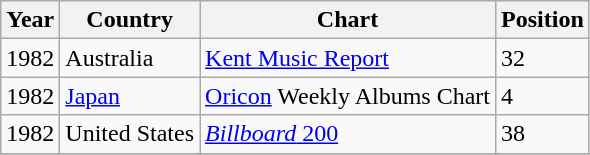<table class="wikitable">
<tr>
<th align="left" valign="top">Year</th>
<th align="left" valign="top">Country</th>
<th align="left" valign="top">Chart</th>
<th align="left" valign="top">Position</th>
</tr>
<tr>
<td align="left" valign="top">1982</td>
<td align="left" valign="top">Australia</td>
<td align="left" valign="top"><a href='#'>Kent Music Report</a></td>
<td align="left" valign="top">32</td>
</tr>
<tr>
<td align="left" valign="top">1982</td>
<td align="left" valign="top"><a href='#'>Japan</a></td>
<td align="left" valign="top"><a href='#'>Oricon</a> Weekly Albums Chart</td>
<td align="left" valign="top">4</td>
</tr>
<tr>
<td align="left" valign="top">1982</td>
<td align="left" valign="top">United States</td>
<td align="left" valign="top"><a href='#'><em>Billboard</em> 200</a></td>
<td align="left" valign="top">38</td>
</tr>
<tr>
</tr>
</table>
